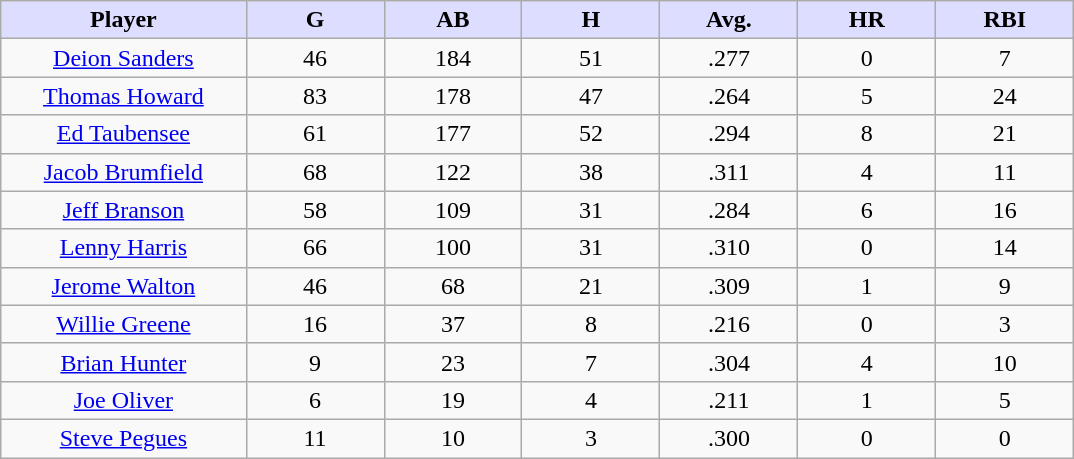<table class="wikitable sortable">
<tr>
<th style="background:#ddf; width:16%;">Player</th>
<th style="background:#ddf; width:9%;">G</th>
<th style="background:#ddf; width:9%;">AB</th>
<th style="background:#ddf; width:9%;">H</th>
<th style="background:#ddf; width:9%;">Avg.</th>
<th style="background:#ddf; width:9%;">HR</th>
<th style="background:#ddf; width:9%;">RBI</th>
</tr>
<tr align=center>
<td><a href='#'>Deion Sanders</a></td>
<td>46</td>
<td>184</td>
<td>51</td>
<td>.277</td>
<td>0</td>
<td>7</td>
</tr>
<tr align=center>
<td><a href='#'>Thomas Howard</a></td>
<td>83</td>
<td>178</td>
<td>47</td>
<td>.264</td>
<td>5</td>
<td>24</td>
</tr>
<tr align=center>
<td><a href='#'>Ed Taubensee</a></td>
<td>61</td>
<td>177</td>
<td>52</td>
<td>.294</td>
<td>8</td>
<td>21</td>
</tr>
<tr align=center>
<td><a href='#'>Jacob Brumfield</a></td>
<td>68</td>
<td>122</td>
<td>38</td>
<td>.311</td>
<td>4</td>
<td>11</td>
</tr>
<tr align=center>
<td><a href='#'>Jeff Branson</a></td>
<td>58</td>
<td>109</td>
<td>31</td>
<td>.284</td>
<td>6</td>
<td>16</td>
</tr>
<tr align=center>
<td><a href='#'>Lenny Harris</a></td>
<td>66</td>
<td>100</td>
<td>31</td>
<td>.310</td>
<td>0</td>
<td>14</td>
</tr>
<tr align=center>
<td><a href='#'>Jerome Walton</a></td>
<td>46</td>
<td>68</td>
<td>21</td>
<td>.309</td>
<td>1</td>
<td>9</td>
</tr>
<tr align=center>
<td><a href='#'>Willie Greene</a></td>
<td>16</td>
<td>37</td>
<td>8</td>
<td>.216</td>
<td>0</td>
<td>3</td>
</tr>
<tr align=center>
<td><a href='#'>Brian Hunter</a></td>
<td>9</td>
<td>23</td>
<td>7</td>
<td>.304</td>
<td>4</td>
<td>10</td>
</tr>
<tr align=center>
<td><a href='#'>Joe Oliver</a></td>
<td>6</td>
<td>19</td>
<td>4</td>
<td>.211</td>
<td>1</td>
<td>5</td>
</tr>
<tr align=center>
<td><a href='#'>Steve Pegues</a></td>
<td>11</td>
<td>10</td>
<td>3</td>
<td>.300</td>
<td>0</td>
<td>0</td>
</tr>
</table>
